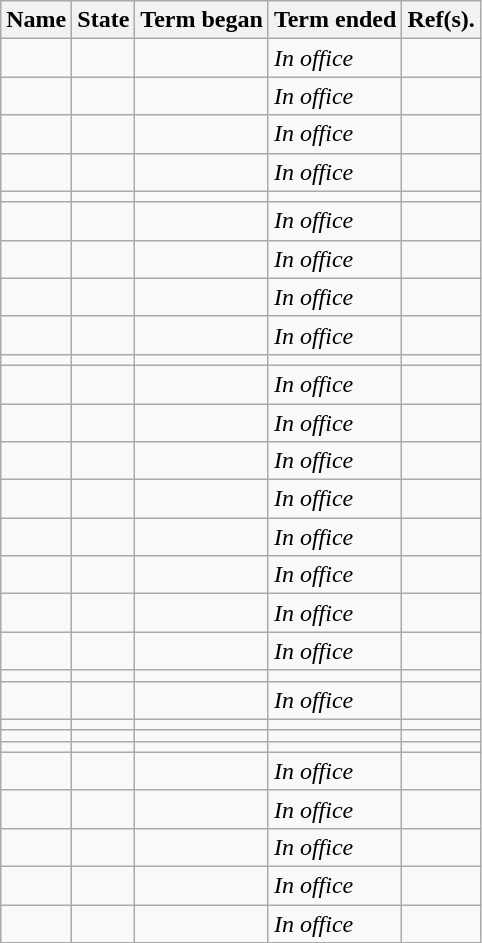<table class="wikitable sortable">
<tr>
<th>Name</th>
<th>State</th>
<th>Term began</th>
<th>Term ended</th>
<th>Ref(s).</th>
</tr>
<tr>
<td></td>
<td></td>
<td></td>
<td><em>In office</em></td>
<td align="center"></td>
</tr>
<tr>
<td></td>
<td></td>
<td></td>
<td><em>In office</em></td>
<td align="center"></td>
</tr>
<tr>
<td></td>
<td></td>
<td></td>
<td><em>In office</em></td>
<td align="center"></td>
</tr>
<tr>
<td></td>
<td></td>
<td></td>
<td><em>In office</em></td>
<td align="center"></td>
</tr>
<tr>
<td></td>
<td></td>
<td></td>
<td></td>
<td align="center"></td>
</tr>
<tr>
<td></td>
<td></td>
<td></td>
<td><em>In office</em></td>
<td align="center"></td>
</tr>
<tr>
<td></td>
<td></td>
<td></td>
<td><em>In office</em></td>
<td align="center"></td>
</tr>
<tr>
<td></td>
<td></td>
<td></td>
<td><em>In office</em></td>
<td align="center"></td>
</tr>
<tr>
<td></td>
<td></td>
<td></td>
<td><em>In office</em></td>
<td align="center"></td>
</tr>
<tr>
<td></td>
<td></td>
<td></td>
<td></td>
<td align="center"></td>
</tr>
<tr>
<td></td>
<td></td>
<td></td>
<td><em>In office</em></td>
<td align="center"></td>
</tr>
<tr>
<td></td>
<td></td>
<td></td>
<td><em>In office</em></td>
<td align="center"></td>
</tr>
<tr>
<td></td>
<td></td>
<td></td>
<td><em>In office</em></td>
<td align="center"></td>
</tr>
<tr>
<td></td>
<td></td>
<td></td>
<td><em>In office</em></td>
<td align="center"></td>
</tr>
<tr>
<td></td>
<td></td>
<td></td>
<td><em>In office</em></td>
<td align="center"></td>
</tr>
<tr>
<td></td>
<td></td>
<td></td>
<td><em>In office</em></td>
<td align="center"></td>
</tr>
<tr>
<td></td>
<td></td>
<td></td>
<td><em>In office</em></td>
<td align="center"></td>
</tr>
<tr>
<td></td>
<td></td>
<td></td>
<td><em>In office</em></td>
<td align="center"></td>
</tr>
<tr>
<td></td>
<td></td>
<td></td>
<td></td>
<td align="center"></td>
</tr>
<tr>
<td></td>
<td></td>
<td></td>
<td><em>In office</em></td>
<td align="center"></td>
</tr>
<tr>
<td></td>
<td></td>
<td></td>
<td></td>
<td align="center"></td>
</tr>
<tr>
<td></td>
<td></td>
<td></td>
<td></td>
<td align="center"></td>
</tr>
<tr>
<td></td>
<td></td>
<td></td>
<td></td>
<td align="center"></td>
</tr>
<tr>
<td></td>
<td></td>
<td></td>
<td><em>In office</em></td>
<td align="center"></td>
</tr>
<tr>
<td></td>
<td></td>
<td></td>
<td><em>In office</em></td>
<td align="center"></td>
</tr>
<tr>
<td></td>
<td></td>
<td></td>
<td><em>In office</em></td>
<td align="center"></td>
</tr>
<tr>
<td></td>
<td></td>
<td></td>
<td><em>In office</em></td>
<td align="center"></td>
</tr>
<tr>
<td></td>
<td></td>
<td></td>
<td><em>In office</em></td>
<td align="center"></td>
</tr>
</table>
